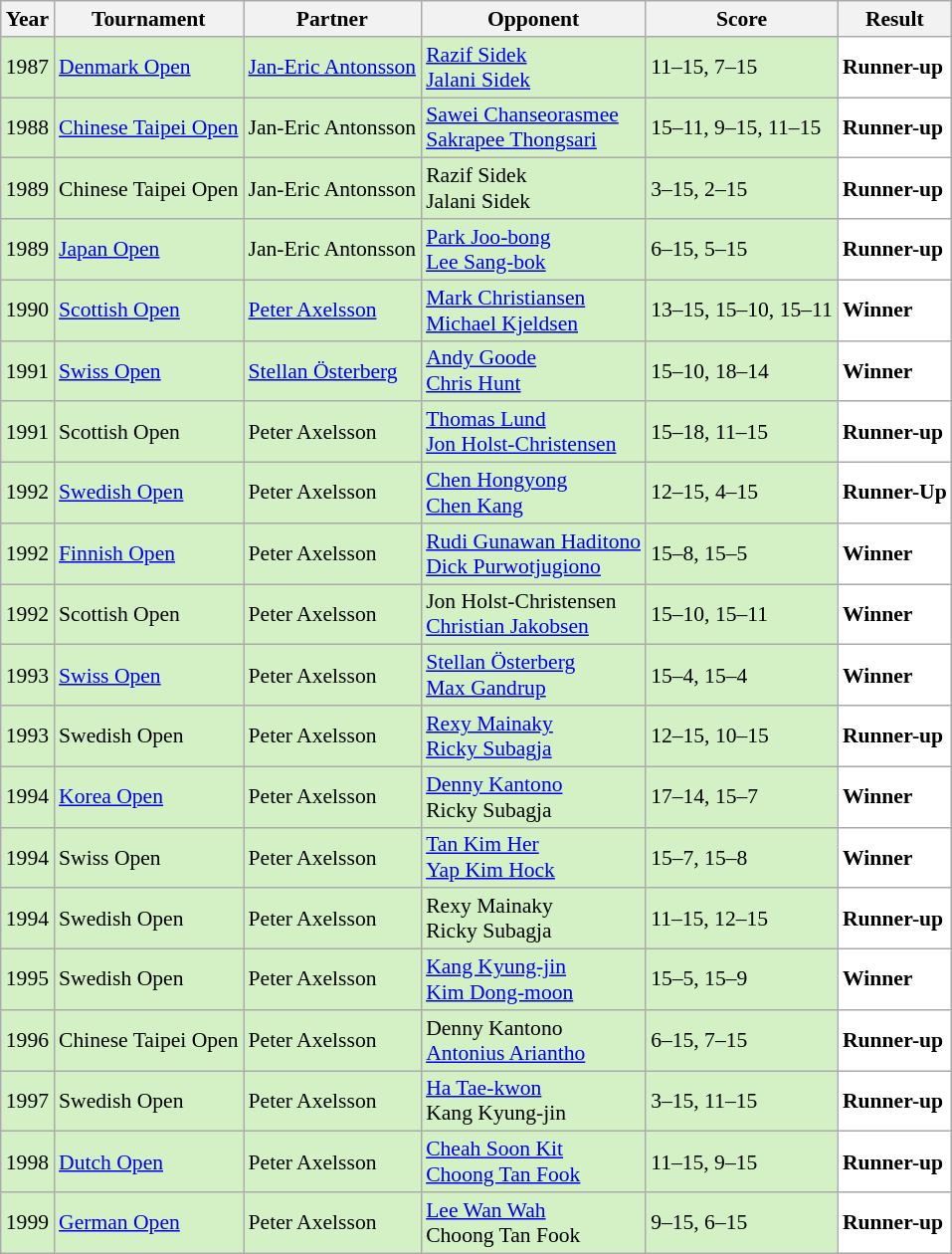<table class="sortable wikitable" style="font-size: 90%;">
<tr>
<th>Year</th>
<th>Tournament</th>
<th>Partner</th>
<th>Opponent</th>
<th>Score</th>
<th>Result</th>
</tr>
<tr style="background:#D4F1C5">
<td align="center">1987</td>
<td><a href='#'>Denmark Open</a></td>
<td> <a href='#'>Jan-Eric Antonsson</a></td>
<td> <a href='#'>Razif Sidek</a> <br> <a href='#'>Jalani Sidek</a></td>
<td>11–15, 7–15</td>
<td style="text-align:left; background:white"> <strong>Runner-up</strong></td>
</tr>
<tr style="background:#D4F1C5">
<td align="center">1988</td>
<td><a href='#'>Chinese Taipei Open</a></td>
<td> Jan-Eric Antonsson</td>
<td> <a href='#'>Sawei Chanseorasmee</a> <br> <a href='#'>Sakrapee Thongsari</a></td>
<td>15–11, 9–15, 11–15</td>
<td style="text-align:left; background:white"> <strong>Runner-up</strong></td>
</tr>
<tr style="background:#D4F1C5">
<td align="center">1989</td>
<td>Chinese Taipei Open</td>
<td> Jan-Eric Antonsson</td>
<td> Razif Sidek <br> Jalani Sidek</td>
<td>3–15, 2–15</td>
<td style="text-align:left; background:white"> <strong>Runner-up</strong></td>
</tr>
<tr style="background:#D4F1C5">
<td align="center">1989</td>
<td><a href='#'>Japan Open</a></td>
<td> Jan-Eric Antonsson</td>
<td> <a href='#'>Park Joo-bong</a> <br> <a href='#'>Lee Sang-bok</a></td>
<td>6–15, 5–15</td>
<td style="text-align:left; background:white"> <strong>Runner-up</strong></td>
</tr>
<tr style="background:#D4F1C5">
<td align="center">1990</td>
<td><a href='#'>Scottish Open</a></td>
<td> <a href='#'>Peter Axelsson</a></td>
<td> <a href='#'>Mark Christiansen</a><br> <a href='#'>Michael Kjeldsen</a></td>
<td>13–15, 15–10, 15–11</td>
<td style="text-align:left; background:white"> <strong>Winner</strong></td>
</tr>
<tr style="background:#D4F1C5">
<td align="center">1991</td>
<td align="left"><a href='#'>Swiss Open</a></td>
<td align="left"> <a href='#'>Stellan Österberg</a></td>
<td align="left"> <a href='#'>Andy Goode</a><br> <a href='#'>Chris Hunt</a></td>
<td align="left">15–10, 18–14</td>
<td style="text-align:left; background:white"> <strong>Winner</strong></td>
</tr>
<tr style="background:#D4F1C5">
<td align="center">1991</td>
<td>Scottish Open</td>
<td> Peter Axelsson</td>
<td> <a href='#'>Thomas Lund</a><br> <a href='#'>Jon Holst-Christensen</a></td>
<td>15–18, 11–15</td>
<td style="text-align:left; background:white"> <strong>Runner-up</strong></td>
</tr>
<tr style="background:#D4F1C5">
<td align="center">1992</td>
<td><a href='#'>Swedish Open</a></td>
<td> Peter Axelsson</td>
<td> <a href='#'>Chen Hongyong</a><br> <a href='#'>Chen Kang</a></td>
<td>12–15, 4–15</td>
<td style="text-align:left; background:white"> <strong>Runner-Up</strong></td>
</tr>
<tr style="background:#D4F1C5">
<td align="center">1992</td>
<td><a href='#'>Finnish Open</a></td>
<td> Peter Axelsson</td>
<td> <a href='#'>Rudi Gunawan Haditono</a><br> <a href='#'>Dick Purwotjugiono</a></td>
<td>15–8, 15–5</td>
<td style="text-align:left; background:white"> <strong>Winner</strong></td>
</tr>
<tr style="background:#D4F1C5">
<td align="center">1992</td>
<td>Scottish Open</td>
<td> Peter Axelsson</td>
<td> Jon Holst-Christensen<br> <a href='#'>Christian Jakobsen</a></td>
<td>15–10, 15–11</td>
<td style="text-align:left; background:white"> <strong>Winner</strong></td>
</tr>
<tr style="background:#D4F1C5">
<td align="center">1993</td>
<td><a href='#'>Swiss Open</a></td>
<td> Peter Axelsson</td>
<td> <a href='#'>Stellan Österberg</a><br> <a href='#'>Max Gandrup</a></td>
<td>15–4, 15–4</td>
<td style="text-align:left; background:white"> <strong>Winner</strong></td>
</tr>
<tr style="background:#D4F1C5">
<td align="center">1993</td>
<td>Swedish Open</td>
<td> Peter Axelsson</td>
<td> <a href='#'>Rexy Mainaky</a><br> <a href='#'>Ricky Subagja</a></td>
<td>12–15, 10–15</td>
<td style="text-align:left; background:white"> <strong>Runner-up</strong></td>
</tr>
<tr style="background:#D4F1C5">
<td align="center">1994</td>
<td><a href='#'>Korea Open</a></td>
<td> Peter Axelsson</td>
<td> <a href='#'>Denny Kantono</a><br> Ricky Subagja</td>
<td>17–14, 15–7</td>
<td style="text-align:left; background:white"> <strong>Winner</strong></td>
</tr>
<tr style="background:#D4F1C5">
<td align="center">1994</td>
<td>Swiss Open</td>
<td> Peter Axelsson</td>
<td> <a href='#'>Tan Kim Her</a><br> <a href='#'>Yap Kim Hock</a></td>
<td>15–7, 15–8</td>
<td style="text-align:left; background:white"> <strong>Winner</strong></td>
</tr>
<tr style="background:#D4F1C5">
<td align="center">1994</td>
<td>Swedish Open</td>
<td> Peter Axelsson</td>
<td> Rexy Mainaky<br> Ricky Subagja</td>
<td>11–15, 12–15</td>
<td style="text-align:left; background:white"> <strong>Runner-up</strong></td>
</tr>
<tr style="background:#D4F1C5">
<td align="center">1995</td>
<td>Swedish Open</td>
<td> Peter Axelsson</td>
<td> <a href='#'>Kang Kyung-jin</a><br> <a href='#'>Kim Dong-moon</a></td>
<td>15–5, 15–9</td>
<td style="text-align:left; background:white"> <strong>Winner</strong></td>
</tr>
<tr style="background:#D4F1C5">
<td align="center">1996</td>
<td>Chinese Taipei Open</td>
<td> Peter Axelsson</td>
<td> Denny Kantono<br> <a href='#'>Antonius Ariantho</a></td>
<td>6–15, 7–15</td>
<td style="text-align:left; background:white"> <strong>Runner-up</strong></td>
</tr>
<tr style="background:#D4F1C5">
<td align="center">1997</td>
<td>Swedish Open</td>
<td> Peter Axelsson</td>
<td> <a href='#'>Ha Tae-kwon</a> <br> Kang Kyung-jin</td>
<td>3–15, 11–15</td>
<td style="text-align:left; background:white"> <strong>Runner-up</strong></td>
</tr>
<tr style="background:#D4F1C5">
<td align="center">1998</td>
<td><a href='#'>Dutch Open</a></td>
<td> Peter Axelsson</td>
<td> <a href='#'>Cheah Soon Kit</a><br> <a href='#'>Choong Tan Fook</a></td>
<td>11–15, 9–15</td>
<td style="text-align:left; background:white"> <strong>Runner-up</strong></td>
</tr>
<tr style="background:#D4F1C5">
<td align="center">1999</td>
<td><a href='#'>German Open</a></td>
<td> Peter Axelsson</td>
<td> <a href='#'>Lee Wan Wah</a> <br> Choong Tan Fook</td>
<td>9–15, 6–15</td>
<td style="text-align:left; background:white"> <strong>Runner-up</strong></td>
</tr>
</table>
